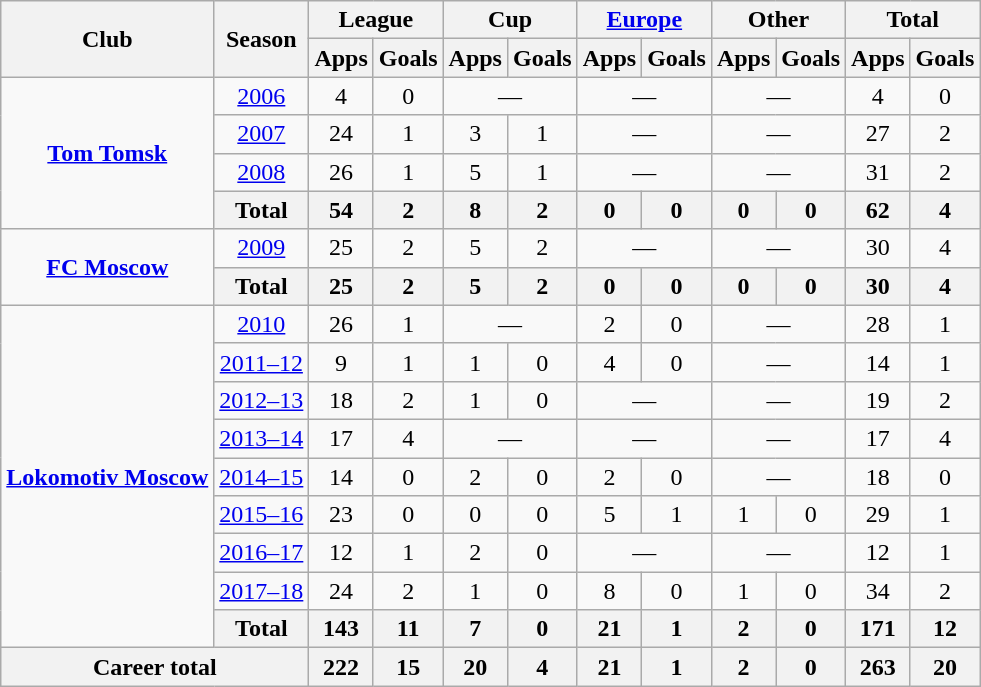<table class="wikitable" style="text-align:center">
<tr>
<th rowspan="2">Club</th>
<th rowspan="2">Season</th>
<th colspan="2">League</th>
<th colspan="2">Cup</th>
<th colspan="2"><a href='#'>Europe</a></th>
<th colspan="2">Other</th>
<th colspan="2">Total</th>
</tr>
<tr>
<th>Apps</th>
<th>Goals</th>
<th>Apps</th>
<th>Goals</th>
<th>Apps</th>
<th>Goals</th>
<th>Apps</th>
<th>Goals</th>
<th>Apps</th>
<th>Goals</th>
</tr>
<tr>
<td rowspan=4><strong><a href='#'>Tom Tomsk</a></strong></td>
<td><a href='#'>2006</a></td>
<td>4</td>
<td>0</td>
<td colspan=2>—</td>
<td colspan=2>—</td>
<td colspan=2>—</td>
<td>4</td>
<td>0</td>
</tr>
<tr>
<td><a href='#'>2007</a></td>
<td>24</td>
<td>1</td>
<td>3</td>
<td>1</td>
<td colspan=2>—</td>
<td colspan=2>—</td>
<td>27</td>
<td>2</td>
</tr>
<tr>
<td><a href='#'>2008</a></td>
<td>26</td>
<td>1</td>
<td>5</td>
<td>1</td>
<td colspan=2>—</td>
<td colspan=2>—</td>
<td>31</td>
<td>2</td>
</tr>
<tr>
<th>Total</th>
<th>54</th>
<th>2</th>
<th>8</th>
<th>2</th>
<th>0</th>
<th>0</th>
<th>0</th>
<th>0</th>
<th>62</th>
<th>4</th>
</tr>
<tr>
<td rowspan=2><strong><a href='#'>FC Moscow</a></strong></td>
<td><a href='#'>2009</a></td>
<td>25</td>
<td>2</td>
<td>5</td>
<td>2</td>
<td colspan=2>—</td>
<td colspan=2>—</td>
<td>30</td>
<td>4</td>
</tr>
<tr>
<th>Total</th>
<th>25</th>
<th>2</th>
<th>5</th>
<th>2</th>
<th>0</th>
<th>0</th>
<th>0</th>
<th>0</th>
<th>30</th>
<th>4</th>
</tr>
<tr>
<td rowspan=9><strong><a href='#'>Lokomotiv Moscow</a></strong></td>
<td><a href='#'>2010</a></td>
<td>26</td>
<td>1</td>
<td colspan=2>—</td>
<td>2</td>
<td>0</td>
<td colspan=2>—</td>
<td>28</td>
<td>1</td>
</tr>
<tr>
<td><a href='#'>2011–12</a></td>
<td>9</td>
<td>1</td>
<td>1</td>
<td>0</td>
<td>4</td>
<td>0</td>
<td colspan=2>—</td>
<td>14</td>
<td>1</td>
</tr>
<tr>
<td><a href='#'>2012–13</a></td>
<td>18</td>
<td>2</td>
<td>1</td>
<td>0</td>
<td colspan=2>—</td>
<td colspan=2>—</td>
<td>19</td>
<td>2</td>
</tr>
<tr>
<td><a href='#'>2013–14</a></td>
<td>17</td>
<td>4</td>
<td colspan=2>—</td>
<td colspan=2>—</td>
<td colspan=2>—</td>
<td>17</td>
<td>4</td>
</tr>
<tr>
<td><a href='#'>2014–15</a></td>
<td>14</td>
<td>0</td>
<td>2</td>
<td>0</td>
<td>2</td>
<td>0</td>
<td colspan=2>—</td>
<td>18</td>
<td>0</td>
</tr>
<tr>
<td><a href='#'>2015–16</a></td>
<td>23</td>
<td>0</td>
<td>0</td>
<td>0</td>
<td>5</td>
<td>1</td>
<td>1</td>
<td>0</td>
<td>29</td>
<td>1</td>
</tr>
<tr>
<td><a href='#'>2016–17</a></td>
<td>12</td>
<td>1</td>
<td>2</td>
<td>0</td>
<td colspan=2>—</td>
<td colspan=2>—</td>
<td>12</td>
<td>1</td>
</tr>
<tr>
<td><a href='#'>2017–18</a></td>
<td>24</td>
<td>2</td>
<td>1</td>
<td>0</td>
<td>8</td>
<td>0</td>
<td>1</td>
<td>0</td>
<td>34</td>
<td>2</td>
</tr>
<tr>
<th>Total</th>
<th>143</th>
<th>11</th>
<th>7</th>
<th>0</th>
<th>21</th>
<th>1</th>
<th>2</th>
<th>0</th>
<th>171</th>
<th>12</th>
</tr>
<tr>
<th colspan="2">Career total</th>
<th>222</th>
<th>15</th>
<th>20</th>
<th>4</th>
<th>21</th>
<th>1</th>
<th>2</th>
<th>0</th>
<th>263</th>
<th>20</th>
</tr>
</table>
